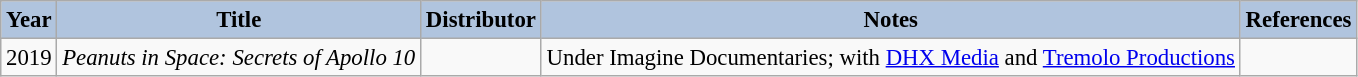<table class="wikitable" style="font-size:95%;">
<tr style="text-align:left;">
<th style="background:#B0C4DE;">Year</th>
<th style="background:#B0C4DE;">Title</th>
<th style="background:#B0C4DE;">Distributor</th>
<th style="background:#B0C4DE;">Notes</th>
<th style="background:#B0C4DE;">References</th>
</tr>
<tr>
<td>2019</td>
<td><em>Peanuts in Space: Secrets of Apollo 10</em></td>
<td></td>
<td>Under Imagine Documentaries; with <a href='#'>DHX Media</a> and <a href='#'>Tremolo Productions</a></td>
<td></td>
</tr>
</table>
